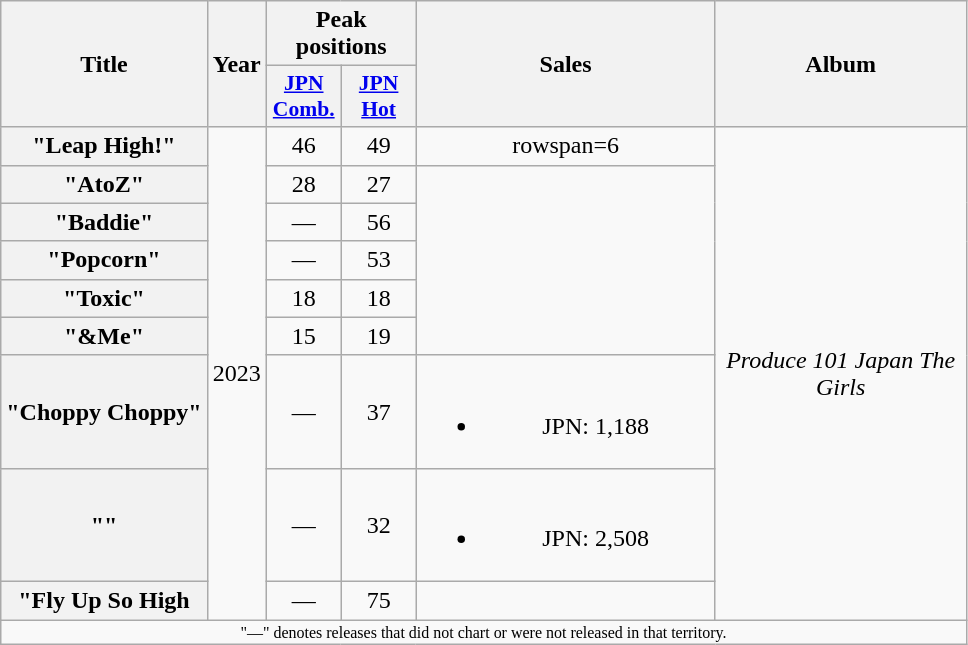<table class="wikitable plainrowheaders" style="text-align:center;">
<tr>
<th rowspan=2>Title</th>
<th rowspan=2>Year</th>
<th scope="col" colspan="2">Peak positions</th>
<th rowspan=2 style="width:12em;">Sales</th>
<th rowspan=2 style="width:10em;">Album</th>
</tr>
<tr>
<th scope="col" style="width:3em;font-size:90%;"><a href='#'>JPN<br>Comb.</a><br></th>
<th scope="col" style="width:3em;font-size:90%;"><a href='#'>JPN<br>Hot</a><br></th>
</tr>
<tr>
<th scope="row">"Leap High!"</th>
<td rowspan="9">2023</td>
<td>46</td>
<td>49</td>
<td>rowspan=6 </td>
<td rowspan=9><em>Produce 101 Japan The Girls</em></td>
</tr>
<tr>
<th scope="row">"AtoZ"</th>
<td>28</td>
<td>27</td>
</tr>
<tr>
<th scope="row">"Baddie"</th>
<td>—</td>
<td>56</td>
</tr>
<tr>
<th scope="row">"Popcorn"</th>
<td>—</td>
<td>53</td>
</tr>
<tr>
<th scope="row">"Toxic"</th>
<td>18</td>
<td>18</td>
</tr>
<tr>
<th scope="row">"&Me"</th>
<td>15</td>
<td>19</td>
</tr>
<tr>
<th scope="row">"Choppy Choppy"</th>
<td>—</td>
<td>37</td>
<td><br><ul><li>JPN: 1,188</li></ul></td>
</tr>
<tr>
<th scope="row">""</th>
<td>—</td>
<td>32</td>
<td><br><ul><li>JPN: 2,508</li></ul></td>
</tr>
<tr>
<th scope="row">"Fly Up So High</th>
<td>—</td>
<td>75</td>
<td></td>
</tr>
<tr>
<td colspan="16" align="center" style="font-size:8pt">"—" denotes releases that did not chart or were not released in that territory.</td>
</tr>
</table>
